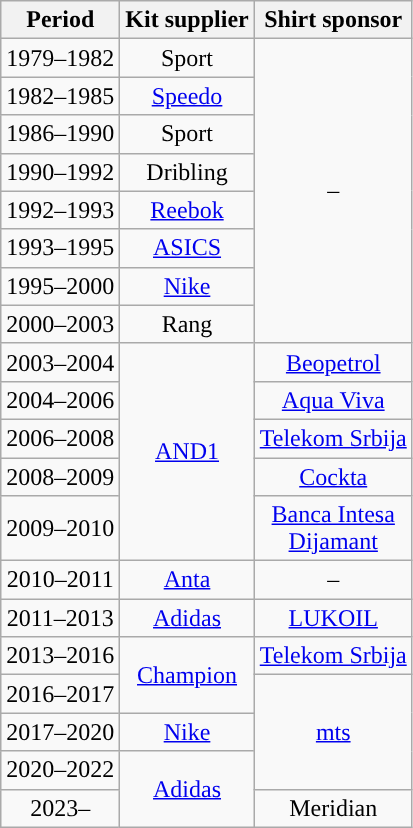<table class="wikitable" style="text-align:center;">
<tr>
<th>Period</th>
<th>Kit supplier</th>
<th>Shirt sponsor</th>
</tr>
<tr>
<td>1979–1982</td>
<td>Sport</td>
<td rowspan=8>–</td>
</tr>
<tr>
<td>1982–1985</td>
<td><a href='#'>Speedo</a></td>
</tr>
<tr>
<td>1986–1990</td>
<td>Sport</td>
</tr>
<tr>
<td>1990–1992</td>
<td>Dribling</td>
</tr>
<tr>
<td>1992–1993</td>
<td><a href='#'>Reebok</a></td>
</tr>
<tr>
<td>1993–1995</td>
<td><a href='#'>ASICS</a></td>
</tr>
<tr>
<td>1995–2000</td>
<td><a href='#'>Nike</a></td>
</tr>
<tr>
<td>2000–2003</td>
<td>Rang</td>
</tr>
<tr>
<td>2003–2004</td>
<td rowspan=5><a href='#'>AND1</a></td>
<td><a href='#'>Beopetrol</a></td>
</tr>
<tr>
<td>2004–2006</td>
<td><a href='#'>Aqua Viva</a></td>
</tr>
<tr>
<td>2006–2008</td>
<td><a href='#'>Telekom Srbija</a></td>
</tr>
<tr>
<td>2008–2009</td>
<td><a href='#'>Cockta</a></td>
</tr>
<tr>
<td>2009–2010</td>
<td><a href='#'>Banca Intesa</a><br><a href='#'>Dijamant</a></td>
</tr>
<tr>
<td>2010–2011</td>
<td><a href='#'>Anta</a></td>
<td>–</td>
</tr>
<tr>
<td>2011–2013</td>
<td><a href='#'>Adidas</a></td>
<td><a href='#'>LUKOIL</a></td>
</tr>
<tr>
<td>2013–2016</td>
<td rowspan=2><a href='#'>Champion</a></td>
<td><a href='#'>Telekom Srbija</a></td>
</tr>
<tr>
<td>2016–2017</td>
<td rowspan=3><a href='#'>mts</a></td>
</tr>
<tr>
<td>2017–2020</td>
<td><a href='#'>Nike</a></td>
</tr>
<tr>
<td>2020–2022</td>
<td rowspan=2><a href='#'>Adidas</a></td>
</tr>
<tr>
<td>2023–</td>
<td>Meridian</td>
</tr>
</table>
